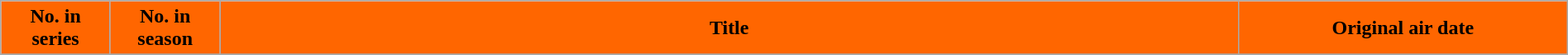<table class="wikitable plainrowheaders" style="width:100%; margin:auto; background:#FFF;">
<tr>
<th style="background:#f60" width="7%">No. in<br>series</th>
<th style="background:#f60" width="7%">No. in<br>season</th>
<th style="background:#f60" width="65%">Title</th>
<th style="background:#f60">Original air date</th>
</tr>
<tr>
</tr>
</table>
